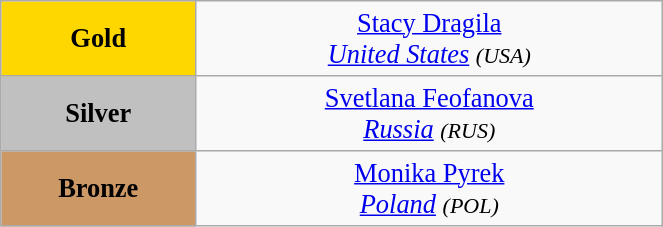<table class="wikitable" style=" text-align:center; font-size:110%;" width="35%">
<tr>
<td bgcolor="gold"><strong>Gold</strong></td>
<td> <a href='#'>Stacy Dragila</a><br><em><a href='#'>United States</a> <small>(USA)</small></em></td>
</tr>
<tr>
<td bgcolor="silver"><strong>Silver</strong></td>
<td> <a href='#'>Svetlana Feofanova</a><br><em><a href='#'>Russia</a> <small>(RUS)</small></em></td>
</tr>
<tr>
<td bgcolor="CC9966"><strong>Bronze</strong></td>
<td> <a href='#'>Monika Pyrek</a><br><em><a href='#'>Poland</a> <small>(POL)</small></em></td>
</tr>
</table>
